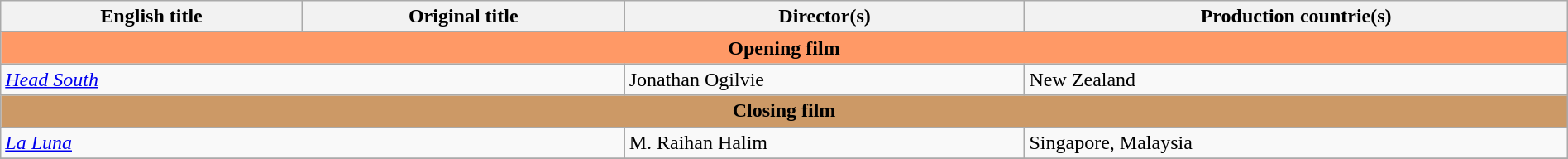<table class="sortable wikitable" style="width:100%; margin-bottom:4px" cellpadding="5">
<tr>
<th scope="col">English title</th>
<th scope="col">Original title</th>
<th scope="col">Director(s)</th>
<th scope="col">Production countrie(s)</th>
</tr>
<tr>
<th colspan="5" style="background:#FF9966">Opening film</th>
</tr>
<tr>
<td colspan=2><em><a href='#'>Head South</a></em></td>
<td>Jonathan Ogilvie</td>
<td>New Zealand</td>
</tr>
<tr>
<th colspan="5" style="background:#CC9966">Closing film</th>
</tr>
<tr>
<td colspan=2><em><a href='#'>La Luna</a></em></td>
<td>M. Raihan Halim</td>
<td>Singapore, Malaysia</td>
</tr>
<tr>
</tr>
</table>
